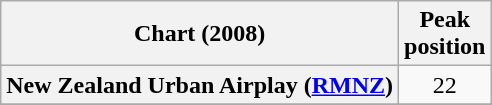<table class="wikitable sortable plainrowheaders" style="text-align:center">
<tr>
<th>Chart (2008)</th>
<th>Peak<br>position</th>
</tr>
<tr>
<th scope="row">New Zealand Urban Airplay (<a href='#'>RMNZ</a>)</th>
<td align="center">22</td>
</tr>
<tr>
</tr>
</table>
